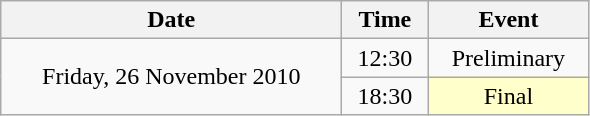<table class = "wikitable" style="text-align:center;">
<tr>
<th width=220>Date</th>
<th width=50>Time</th>
<th width=100>Event</th>
</tr>
<tr>
<td rowspan=2>Friday, 26 November 2010</td>
<td>12:30</td>
<td>Preliminary</td>
</tr>
<tr>
<td>18:30</td>
<td bgcolor=ffffcc>Final</td>
</tr>
</table>
